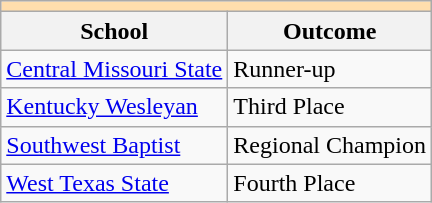<table class="wikitable" style="float:left; margin-right:1em;">
<tr>
<th colspan="3" style="background:#ffdead;"></th>
</tr>
<tr>
<th>School</th>
<th>Outcome</th>
</tr>
<tr>
<td><a href='#'>Central Missouri State</a></td>
<td>Runner-up</td>
</tr>
<tr>
<td><a href='#'>Kentucky Wesleyan</a></td>
<td>Third Place</td>
</tr>
<tr>
<td><a href='#'>Southwest Baptist</a></td>
<td>Regional Champion</td>
</tr>
<tr>
<td><a href='#'>West Texas State</a></td>
<td>Fourth Place</td>
</tr>
</table>
